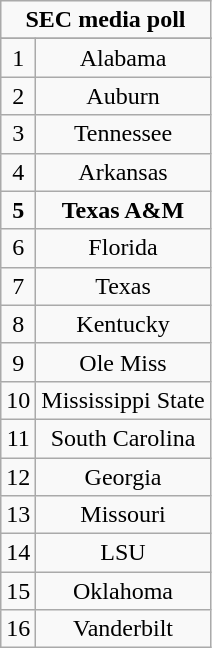<table class="wikitable" style="display: inline-table;">
<tr>
<td align="center" Colspan="3"><strong>SEC media poll</strong></td>
</tr>
<tr align="center">
</tr>
<tr align="center">
<td>1</td>
<td>Alabama</td>
</tr>
<tr align="center">
<td>2</td>
<td>Auburn</td>
</tr>
<tr align="center">
<td>3</td>
<td>Tennessee</td>
</tr>
<tr align="center">
<td>4</td>
<td>Arkansas</td>
</tr>
<tr align="center">
<td><strong>5</strong></td>
<td><strong>Texas A&M</strong></td>
</tr>
<tr align="center">
<td>6</td>
<td>Florida</td>
</tr>
<tr align="center">
<td>7</td>
<td>Texas</td>
</tr>
<tr align="center">
<td>8</td>
<td>Kentucky</td>
</tr>
<tr align="center">
<td>9</td>
<td>Ole Miss</td>
</tr>
<tr align="center">
<td>10</td>
<td>Mississippi State</td>
</tr>
<tr align="center">
<td>11</td>
<td>South Carolina</td>
</tr>
<tr align="center">
<td>12</td>
<td>Georgia</td>
</tr>
<tr align="center">
<td>13</td>
<td>Missouri</td>
</tr>
<tr align="center">
<td>14</td>
<td>LSU</td>
</tr>
<tr align="center">
<td>15</td>
<td>Oklahoma</td>
</tr>
<tr align="center">
<td>16</td>
<td>Vanderbilt</td>
</tr>
</table>
